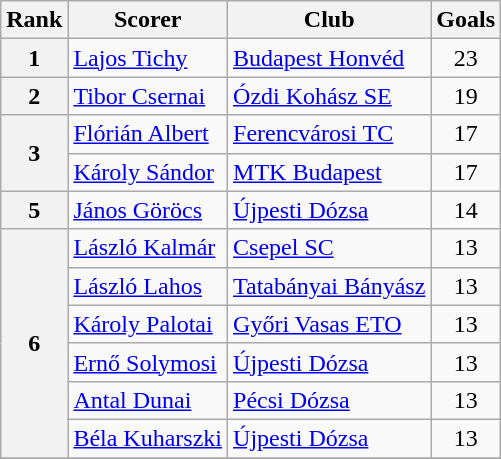<table class="wikitable" style="text-align:center">
<tr>
<th>Rank</th>
<th>Scorer</th>
<th>Club</th>
<th>Goals</th>
</tr>
<tr>
<th rowspan="1">1</th>
<td align=left> <a href='#'>Lajos Tichy</a></td>
<td align=left><a href='#'>Budapest Honvéd</a></td>
<td>23</td>
</tr>
<tr>
<th rowspan="1">2</th>
<td align=left> <a href='#'>Tibor Csernai</a></td>
<td align=left><a href='#'>Ózdi Kohász SE</a></td>
<td>19</td>
</tr>
<tr>
<th rowspan="2">3</th>
<td align=left> <a href='#'>Flórián Albert</a></td>
<td align=left><a href='#'>Ferencvárosi TC</a></td>
<td>17</td>
</tr>
<tr>
<td align=left> <a href='#'>Károly Sándor</a></td>
<td align=left><a href='#'>MTK Budapest</a></td>
<td>17</td>
</tr>
<tr>
<th rowspan="1">5</th>
<td align=left> <a href='#'>János Göröcs</a></td>
<td align=left><a href='#'>Újpesti Dózsa</a></td>
<td>14</td>
</tr>
<tr>
<th rowspan="6">6</th>
<td align=left> <a href='#'>László Kalmár</a></td>
<td align=left><a href='#'>Csepel SC</a></td>
<td>13</td>
</tr>
<tr>
<td align=left> <a href='#'>László Lahos</a></td>
<td align=left><a href='#'>Tatabányai Bányász</a></td>
<td>13</td>
</tr>
<tr>
<td align=left> <a href='#'>Károly Palotai</a></td>
<td align=left><a href='#'>Győri Vasas ETO</a></td>
<td>13</td>
</tr>
<tr>
<td align=left> <a href='#'>Ernő Solymosi</a></td>
<td align=left><a href='#'>Újpesti Dózsa</a></td>
<td>13</td>
</tr>
<tr>
<td align=left> <a href='#'>Antal Dunai</a></td>
<td align=left><a href='#'>Pécsi Dózsa</a></td>
<td>13</td>
</tr>
<tr>
<td align=left> <a href='#'>Béla Kuharszki</a></td>
<td align=left><a href='#'>Újpesti Dózsa</a></td>
<td>13</td>
</tr>
<tr>
</tr>
</table>
